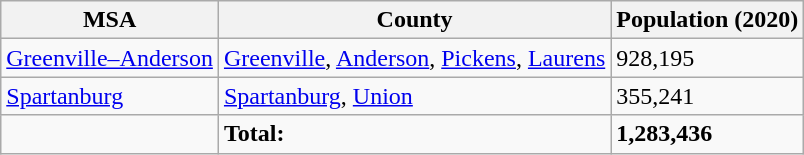<table class="wikitable sortable">
<tr>
<th>MSA</th>
<th>County</th>
<th>Population (2020)</th>
</tr>
<tr>
<td><a href='#'>Greenville–Anderson</a></td>
<td><a href='#'>Greenville</a>, <a href='#'>Anderson</a>, <a href='#'>Pickens</a>, <a href='#'>Laurens</a></td>
<td>928,195</td>
</tr>
<tr>
<td><a href='#'>Spartanburg</a></td>
<td><a href='#'>Spartanburg</a>, <a href='#'>Union</a></td>
<td>355,241</td>
</tr>
<tr class="sortbottom">
<td></td>
<td><strong>Total:</strong></td>
<td><strong>1,283,436</strong></td>
</tr>
</table>
